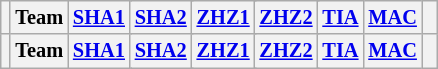<table align=left| class="wikitable" style="font-size: 85%; text-align: center">
<tr valign="top">
<th valign=middle></th>
<th valign=middle>Team</th>
<th colspan=2><a href='#'>SHA1</a><br></th>
<th colspan=2><a href='#'>SHA2</a><br></th>
<th colspan=2><a href='#'>ZHZ1</a><br></th>
<th colspan=2><a href='#'>ZHZ2</a><br></th>
<th colspan=2><a href='#'>TIA</a><br></th>
<th colspan=2><a href='#'>MAC</a><br></th>
<th valign=middle> </th>
</tr>
<tr>
<th valign=middle></th>
<th valign=middle>Team</th>
<th colspan=2><a href='#'>SHA1</a><br></th>
<th colspan=2><a href='#'>SHA2</a><br></th>
<th colspan=2><a href='#'>ZHZ1</a><br></th>
<th colspan=2><a href='#'>ZHZ2</a><br></th>
<th colspan=2><a href='#'>TIA</a><br></th>
<th colspan=2><a href='#'>MAC</a><br></th>
<th valign=middle> </th>
</tr>
</table>
